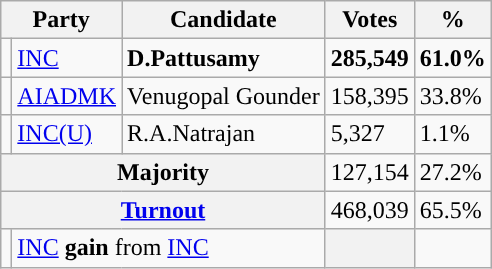<table class="wikitable sortable">
<tr>
<th colspan="2">Party</th>
<th>Candidate</th>
<th>Votes</th>
<th>%</th>
</tr>
<tr>
<td></td>
<td><a href='#'>INC</a></td>
<td><strong>D.Pattusamy</strong></td>
<td><strong>285,549</strong></td>
<td><strong>61.0%</strong></td>
</tr>
<tr>
<td></td>
<td><a href='#'>AIADMK</a></td>
<td>Venugopal Gounder</td>
<td>158,395</td>
<td>33.8%</td>
</tr>
<tr>
<td></td>
<td><a href='#'>INC(U)</a></td>
<td>R.A.Natrajan</td>
<td>5,327</td>
<td>1.1%</td>
</tr>
<tr>
<th colspan="3">Majority</th>
<td>127,154</td>
<td>27.2%</td>
</tr>
<tr>
<th colspan="3"><a href='#'>Turnout</a></th>
<td>468,039</td>
<td>65.5%</td>
</tr>
<tr>
<td></td>
<td colspan="2"><a href='#'>INC</a> <strong>gain</strong> from <a href='#'>INC</a></td>
<th></th>
<td></td>
</tr>
</table>
